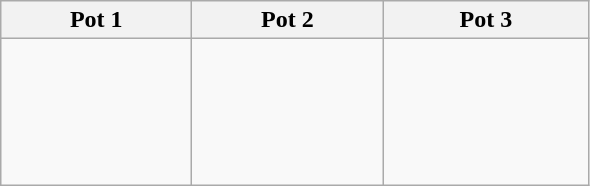<table class=wikitable>
<tr>
<th width=120>Pot 1</th>
<th width=120>Pot 2</th>
<th width=130>Pot 3</th>
</tr>
<tr>
<td><br><br><br><br></td>
<td><br><br><br><br><br></td>
<td><br><br><br><br><br></td>
</tr>
</table>
